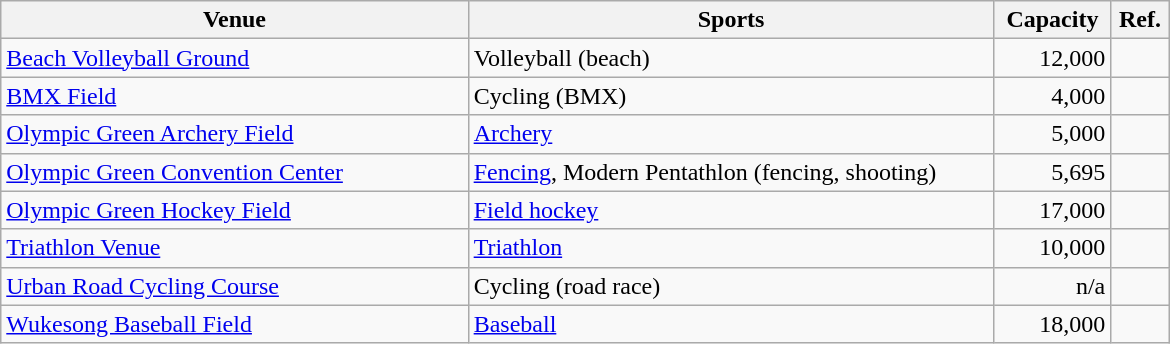<table class="wikitable sortable" width=780px>
<tr>
<th width=40%>Venue</th>
<th class="unsortable" width=45%>Sports</th>
<th width=10%>Capacity</th>
<th class="unsortable">Ref.</th>
</tr>
<tr>
<td><a href='#'>Beach Volleyball Ground</a></td>
<td>Volleyball (beach)</td>
<td align="right">12,000</td>
<td align=center></td>
</tr>
<tr>
<td><a href='#'>BMX Field</a></td>
<td>Cycling (BMX)</td>
<td align="right">4,000</td>
<td align=center></td>
</tr>
<tr>
<td><a href='#'>Olympic Green Archery Field</a></td>
<td><a href='#'>Archery</a></td>
<td align="right">5,000</td>
<td align=center></td>
</tr>
<tr>
<td><a href='#'>Olympic Green Convention Center</a></td>
<td><a href='#'>Fencing</a>, Modern Pentathlon (fencing, shooting)</td>
<td align="right">5,695</td>
<td align=center></td>
</tr>
<tr>
<td><a href='#'>Olympic Green Hockey Field</a></td>
<td><a href='#'>Field hockey</a></td>
<td align="right">17,000</td>
<td align=center></td>
</tr>
<tr>
<td><a href='#'>Triathlon Venue</a></td>
<td><a href='#'>Triathlon</a></td>
<td align="right">10,000</td>
<td align=center></td>
</tr>
<tr>
<td><a href='#'>Urban Road Cycling Course</a></td>
<td>Cycling (road race)</td>
<td align="right">n/a</td>
<td align=center></td>
</tr>
<tr>
<td><a href='#'>Wukesong Baseball Field</a></td>
<td><a href='#'>Baseball</a></td>
<td align="right">18,000</td>
<td align=center></td>
</tr>
</table>
